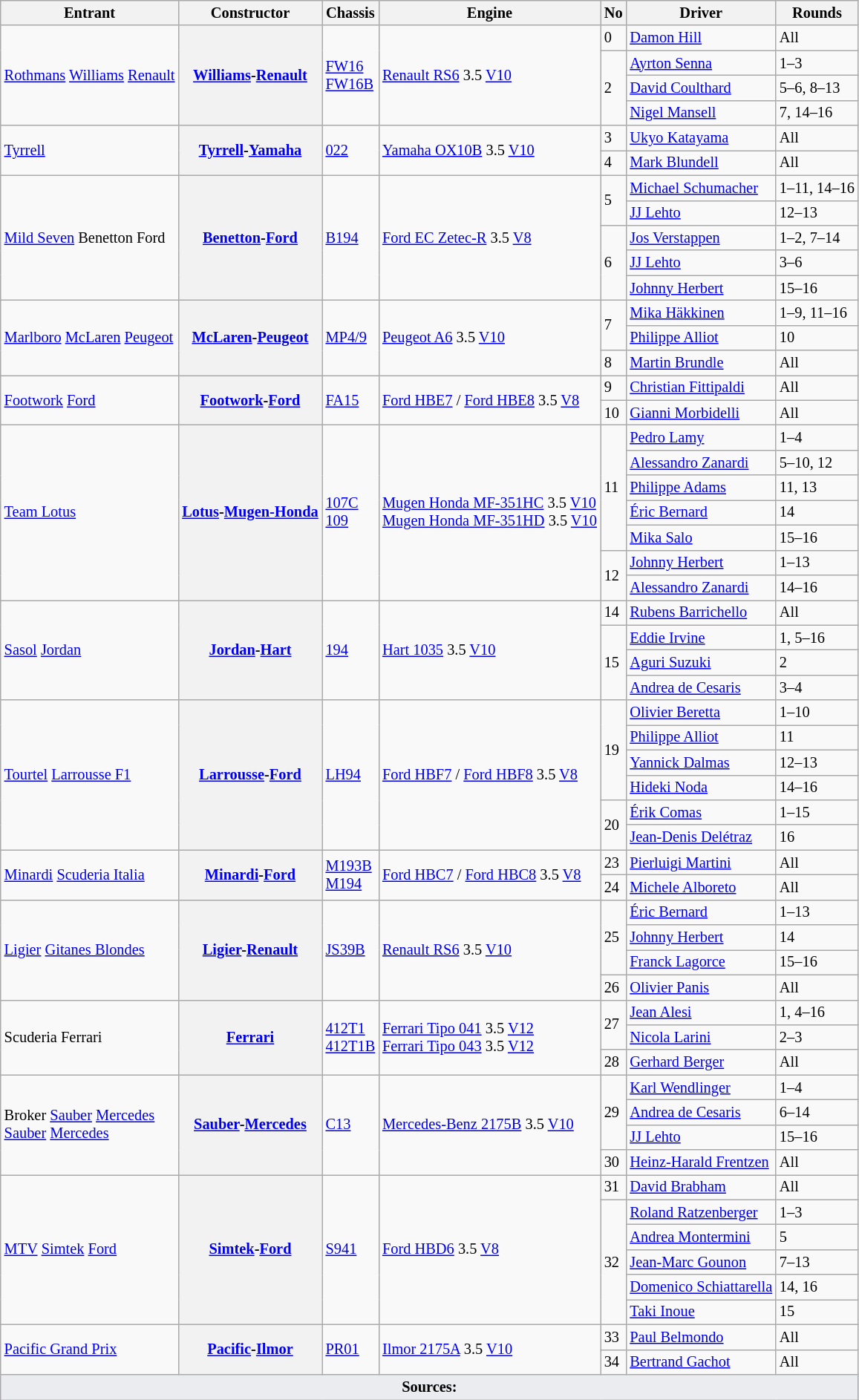<table class="wikitable sortable" style="font-size: 85%;">
<tr>
<th>Entrant</th>
<th>Constructor</th>
<th>Chassis</th>
<th>Engine</th>
<th>No</th>
<th>Driver</th>
<th>Rounds</th>
</tr>
<tr>
<td rowspan=4 nowrap> <a href='#'>Rothmans</a> <a href='#'>Williams</a> <a href='#'>Renault</a></td>
<th rowspan=4><a href='#'>Williams</a>-<a href='#'>Renault</a></th>
<td rowspan=4><a href='#'>FW16</a><br><a href='#'>FW16B</a></td>
<td rowspan=4><a href='#'>Renault RS6</a> 3.5 <a href='#'>V10</a></td>
<td>0</td>
<td> <a href='#'>Damon Hill</a></td>
<td>All</td>
</tr>
<tr>
<td rowspan=3>2</td>
<td> <a href='#'>Ayrton Senna</a></td>
<td>1–3</td>
</tr>
<tr>
<td> <a href='#'>David Coulthard</a></td>
<td nowrap>5–6, 8–13</td>
</tr>
<tr>
<td> <a href='#'>Nigel Mansell</a></td>
<td>7, 14–16</td>
</tr>
<tr>
<td rowspan=2> <a href='#'>Tyrrell</a></td>
<th rowspan=2><a href='#'>Tyrrell</a>-<a href='#'>Yamaha</a></th>
<td rowspan=2><a href='#'>022</a></td>
<td rowspan=2><a href='#'>Yamaha OX10B</a> 3.5 <a href='#'>V10</a></td>
<td>3</td>
<td> <a href='#'>Ukyo Katayama</a></td>
<td>All</td>
</tr>
<tr>
<td>4</td>
<td> <a href='#'>Mark Blundell</a></td>
<td>All</td>
</tr>
<tr>
<td rowspan=5> <a href='#'>Mild Seven</a> Benetton Ford</td>
<th rowspan=5><a href='#'>Benetton</a>-<a href='#'>Ford</a></th>
<td rowspan=5><a href='#'>B194</a></td>
<td rowspan=5><a href='#'>Ford EC Zetec-R</a> 3.5 <a href='#'>V8</a></td>
<td rowspan=2>5</td>
<td> <a href='#'>Michael Schumacher</a></td>
<td nowrap>1–11, 14–16</td>
</tr>
<tr>
<td> <a href='#'>JJ Lehto</a></td>
<td>12–13</td>
</tr>
<tr>
<td rowspan=3>6</td>
<td> <a href='#'>Jos Verstappen</a></td>
<td>1–2, 7–14</td>
</tr>
<tr>
<td> <a href='#'>JJ Lehto</a></td>
<td>3–6</td>
</tr>
<tr>
<td> <a href='#'>Johnny Herbert</a></td>
<td>15–16</td>
</tr>
<tr>
<td rowspan=3> <a href='#'>Marlboro</a> <a href='#'>McLaren</a> <a href='#'>Peugeot</a></td>
<th rowspan=3><a href='#'>McLaren</a>-<a href='#'>Peugeot</a></th>
<td rowspan=3><a href='#'>MP4/9</a></td>
<td rowspan=3><a href='#'>Peugeot A6</a> 3.5 <a href='#'>V10</a></td>
<td rowspan=2>7</td>
<td> <a href='#'>Mika Häkkinen</a></td>
<td>1–9, 11–16</td>
</tr>
<tr>
<td> <a href='#'>Philippe Alliot</a></td>
<td>10</td>
</tr>
<tr>
<td>8</td>
<td> <a href='#'>Martin Brundle</a></td>
<td>All</td>
</tr>
<tr>
<td rowspan=2> <a href='#'>Footwork</a> <a href='#'>Ford</a></td>
<th rowspan=2><a href='#'>Footwork</a>-<a href='#'>Ford</a></th>
<td rowspan=2><a href='#'>FA15</a></td>
<td rowspan=2><a href='#'>Ford HBE7</a> / <a href='#'>Ford HBE8</a> 3.5 <a href='#'>V8</a></td>
<td>9</td>
<td> <a href='#'>Christian Fittipaldi</a></td>
<td>All</td>
</tr>
<tr>
<td>10</td>
<td> <a href='#'>Gianni Morbidelli</a></td>
<td>All</td>
</tr>
<tr>
<td rowspan=7> <a href='#'>Team Lotus</a></td>
<th rowspan=7 nowrap><a href='#'>Lotus</a>-<a href='#'>Mugen-Honda</a></th>
<td rowspan=7><a href='#'>107C</a><br><a href='#'>109</a></td>
<td rowspan=7 nowrap><a href='#'>Mugen Honda MF-351HC</a> 3.5 <a href='#'>V10</a><br><a href='#'>Mugen Honda MF-351HD</a> 3.5 <a href='#'>V10</a></td>
<td rowspan=5>11</td>
<td> <a href='#'>Pedro Lamy</a></td>
<td>1–4</td>
</tr>
<tr>
<td> <a href='#'>Alessandro Zanardi</a></td>
<td>5–10, 12</td>
</tr>
<tr>
<td> <a href='#'>Philippe Adams</a></td>
<td>11, 13</td>
</tr>
<tr>
<td> <a href='#'>Éric Bernard</a></td>
<td>14</td>
</tr>
<tr>
<td> <a href='#'>Mika Salo</a></td>
<td>15–16</td>
</tr>
<tr>
<td rowspan=2>12</td>
<td> <a href='#'>Johnny Herbert</a></td>
<td>1–13</td>
</tr>
<tr>
<td> <a href='#'>Alessandro Zanardi</a></td>
<td>14–16</td>
</tr>
<tr>
<td rowspan=4> <a href='#'>Sasol</a> <a href='#'>Jordan</a></td>
<th rowspan=4><a href='#'>Jordan</a>-<a href='#'>Hart</a></th>
<td rowspan=4><a href='#'>194</a></td>
<td rowspan=4><a href='#'>Hart 1035</a> 3.5 <a href='#'>V10</a></td>
<td>14</td>
<td> <a href='#'>Rubens Barrichello</a></td>
<td>All</td>
</tr>
<tr>
<td rowspan=3>15</td>
<td> <a href='#'>Eddie Irvine</a></td>
<td>1, 5–16</td>
</tr>
<tr>
<td> <a href='#'>Aguri Suzuki</a></td>
<td>2</td>
</tr>
<tr>
<td> <a href='#'>Andrea de Cesaris</a></td>
<td>3–4</td>
</tr>
<tr>
<td rowspan=6> <a href='#'>Tourtel</a> <a href='#'>Larrousse F1</a></td>
<th rowspan=6><a href='#'>Larrousse</a>-<a href='#'>Ford</a></th>
<td rowspan=6><a href='#'>LH94</a></td>
<td rowspan=6><a href='#'>Ford HBF7</a> / <a href='#'>Ford HBF8</a> 3.5 <a href='#'>V8</a></td>
<td rowspan=4>19</td>
<td> <a href='#'>Olivier Beretta</a></td>
<td>1–10</td>
</tr>
<tr>
<td> <a href='#'>Philippe Alliot</a></td>
<td>11</td>
</tr>
<tr>
<td> <a href='#'>Yannick Dalmas</a></td>
<td>12–13</td>
</tr>
<tr>
<td> <a href='#'>Hideki Noda</a></td>
<td>14–16</td>
</tr>
<tr>
<td rowspan=2>20</td>
<td> <a href='#'>Érik Comas</a></td>
<td>1–15</td>
</tr>
<tr>
<td> <a href='#'>Jean-Denis Delétraz</a></td>
<td>16</td>
</tr>
<tr>
<td rowspan=2> <a href='#'>Minardi</a> <a href='#'>Scuderia Italia</a></td>
<th rowspan=2><a href='#'>Minardi</a>-<a href='#'>Ford</a></th>
<td rowspan=2><a href='#'>M193B</a><br><a href='#'>M194</a></td>
<td rowspan=2><a href='#'>Ford HBC7</a> / <a href='#'>Ford HBC8</a> 3.5 <a href='#'>V8</a></td>
<td>23</td>
<td> <a href='#'>Pierluigi Martini</a></td>
<td>All</td>
</tr>
<tr>
<td>24</td>
<td> <a href='#'>Michele Alboreto</a></td>
<td>All</td>
</tr>
<tr>
<td rowspan=4> <a href='#'>Ligier</a> <a href='#'>Gitanes Blondes</a></td>
<th rowspan=4><a href='#'>Ligier</a>-<a href='#'>Renault</a></th>
<td rowspan=4><a href='#'>JS39B</a></td>
<td rowspan=4><a href='#'>Renault RS6</a> 3.5 <a href='#'>V10</a></td>
<td rowspan=3>25</td>
<td> <a href='#'>Éric Bernard</a></td>
<td>1–13</td>
</tr>
<tr>
<td> <a href='#'>Johnny Herbert</a></td>
<td>14</td>
</tr>
<tr>
<td> <a href='#'>Franck Lagorce</a></td>
<td>15–16</td>
</tr>
<tr>
<td>26</td>
<td> <a href='#'>Olivier Panis</a></td>
<td>All</td>
</tr>
<tr>
<td rowspan=3> Scuderia Ferrari</td>
<th rowspan=3><a href='#'>Ferrari</a></th>
<td rowspan=3><a href='#'>412T1</a><br><a href='#'>412T1B</a></td>
<td rowspan=3><a href='#'>Ferrari Tipo 041</a> 3.5 <a href='#'>V12</a><br><a href='#'>Ferrari Tipo 043</a> 3.5 <a href='#'>V12</a></td>
<td rowspan=2>27</td>
<td> <a href='#'>Jean Alesi</a></td>
<td>1, 4–16</td>
</tr>
<tr>
<td> <a href='#'>Nicola Larini</a></td>
<td>2–3</td>
</tr>
<tr>
<td>28</td>
<td> <a href='#'>Gerhard Berger</a></td>
<td>All</td>
</tr>
<tr>
<td rowspan=4> Broker <a href='#'>Sauber</a> <a href='#'>Mercedes</a> <br> <a href='#'>Sauber</a> <a href='#'>Mercedes</a></td>
<th rowspan=4><a href='#'>Sauber</a>-<a href='#'>Mercedes</a></th>
<td rowspan=4><a href='#'>C13</a></td>
<td rowspan=4><a href='#'>Mercedes-Benz 2175B</a> 3.5 <a href='#'>V10</a></td>
<td rowspan=3>29</td>
<td> <a href='#'>Karl Wendlinger</a></td>
<td>1–4</td>
</tr>
<tr>
<td> <a href='#'>Andrea de Cesaris</a></td>
<td>6–14</td>
</tr>
<tr>
<td> <a href='#'>JJ Lehto</a></td>
<td>15–16</td>
</tr>
<tr>
<td>30</td>
<td nowrap> <a href='#'>Heinz-Harald Frentzen</a></td>
<td>All</td>
</tr>
<tr>
<td rowspan=6> <a href='#'>MTV</a> <a href='#'>Simtek</a> <a href='#'>Ford</a></td>
<th rowspan=6><a href='#'>Simtek</a>-<a href='#'>Ford</a></th>
<td rowspan=6><a href='#'>S941</a></td>
<td rowspan=6><a href='#'>Ford HBD6</a> 3.5 <a href='#'>V8</a></td>
<td>31</td>
<td> <a href='#'>David Brabham</a></td>
<td>All</td>
</tr>
<tr>
<td rowspan=5>32</td>
<td> <a href='#'>Roland Ratzenberger</a></td>
<td>1–3</td>
</tr>
<tr>
<td> <a href='#'>Andrea Montermini</a></td>
<td>5</td>
</tr>
<tr>
<td> <a href='#'>Jean-Marc Gounon</a></td>
<td>7–13</td>
</tr>
<tr>
<td nowrap> <a href='#'>Domenico Schiattarella</a></td>
<td>14, 16</td>
</tr>
<tr>
<td> <a href='#'>Taki Inoue</a></td>
<td>15</td>
</tr>
<tr>
<td rowspan=2> <a href='#'>Pacific Grand Prix</a></td>
<th rowspan=2><a href='#'>Pacific</a>-<a href='#'>Ilmor</a></th>
<td rowspan=2><a href='#'>PR01</a></td>
<td rowspan=2><a href='#'>Ilmor 2175A</a> 3.5 <a href='#'>V10</a></td>
<td>33</td>
<td> <a href='#'>Paul Belmondo</a></td>
<td>All</td>
</tr>
<tr>
<td>34</td>
<td> <a href='#'>Bertrand Gachot</a></td>
<td>All</td>
</tr>
<tr class="sortbottom">
<td colspan="7" style="background-color:#EAECF0;text-align:center"><strong>Sources:</strong></td>
</tr>
</table>
